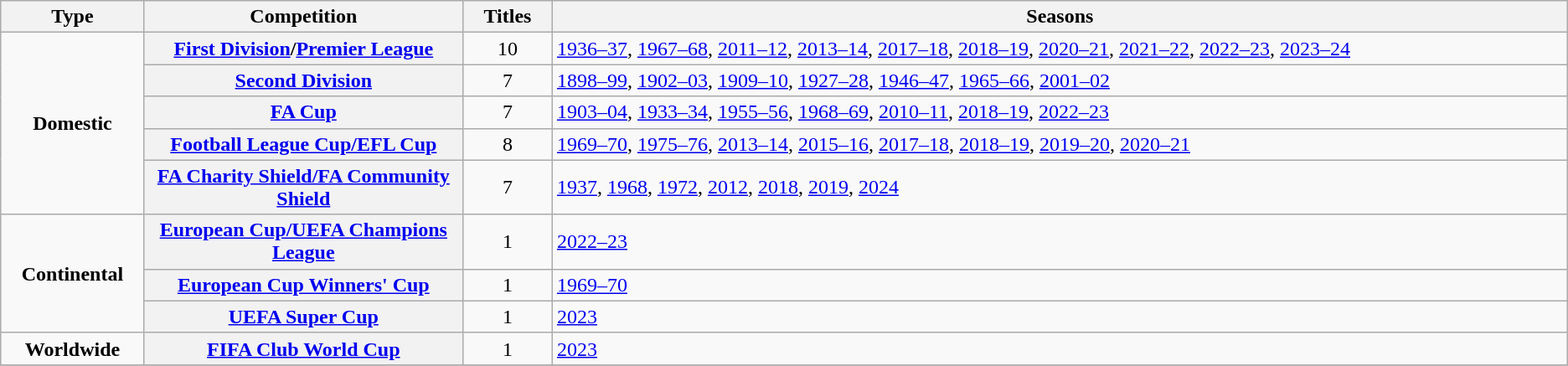<table class="wikitable plainrowheaders" style="text-align:center">
<tr>
<th style="width:1%">Type</th>
<th style="width:5%">Competition</th>
<th style="width:1%">Titles</th>
<th style="width:21%">Seasons</th>
</tr>
<tr>
<td rowspan="5"><strong>Domestic</strong></td>
<th scope=row><a href='#'>First Division</a>/<a href='#'>Premier League</a></th>
<td>10</td>
<td align="left"><a href='#'>1936–37</a>, <a href='#'>1967–68</a>, <a href='#'>2011–12</a>, <a href='#'>2013–14</a>, <a href='#'>2017–18</a>, <a href='#'>2018–19</a>, <a href='#'>2020–21</a>, <a href='#'>2021–22</a>, <a href='#'>2022–23</a>, <a href='#'>2023–24</a></td>
</tr>
<tr>
<th scope=row><a href='#'>Second Division</a></th>
<td>7</td>
<td align="left"><a href='#'>1898–99</a>, <a href='#'>1902–03</a>, <a href='#'>1909–10</a>, <a href='#'>1927–28</a>, <a href='#'>1946–47</a>, <a href='#'>1965–66</a>, <a href='#'>2001–02</a></td>
</tr>
<tr>
<th scope=row><a href='#'>FA Cup</a></th>
<td>7</td>
<td align="left"><a href='#'>1903–04</a>, <a href='#'>1933–34</a>, <a href='#'>1955–56</a>, <a href='#'>1968–69</a>, <a href='#'>2010–11</a>, <a href='#'>2018–19</a>, <a href='#'>2022–23</a></td>
</tr>
<tr>
<th scope=row><a href='#'>Football League Cup/EFL Cup</a></th>
<td>8</td>
<td align="left"><a href='#'>1969–70</a>, <a href='#'>1975–76</a>, <a href='#'>2013–14</a>, <a href='#'>2015–16</a>, <a href='#'>2017–18</a>, <a href='#'>2018–19</a>, <a href='#'>2019–20</a>, <a href='#'>2020–21</a></td>
</tr>
<tr>
<th scope=row><a href='#'>FA Charity Shield/FA Community Shield</a></th>
<td>7</td>
<td align="left"><a href='#'>1937</a>, <a href='#'>1968</a>, <a href='#'>1972</a>, <a href='#'>2012</a>, <a href='#'>2018</a>, <a href='#'>2019</a>, <a href='#'>2024</a></td>
</tr>
<tr>
<td rowspan="3"><strong>Continental</strong></td>
<th scope=row><a href='#'>European Cup/UEFA Champions League</a></th>
<td>1</td>
<td align="left"><a href='#'>2022–23</a></td>
</tr>
<tr>
<th scope=row><a href='#'>European Cup Winners' Cup</a></th>
<td>1</td>
<td align="left"><a href='#'>1969–70</a></td>
</tr>
<tr>
<th scope=row><a href='#'>UEFA Super Cup</a></th>
<td>1</td>
<td align="left"><a href='#'>2023</a></td>
</tr>
<tr>
<td rowspan="1"><strong>Worldwide</strong></td>
<th scope=row><a href='#'>FIFA Club World Cup</a></th>
<td>1</td>
<td align="left"><a href='#'>2023</a></td>
</tr>
<tr>
</tr>
</table>
